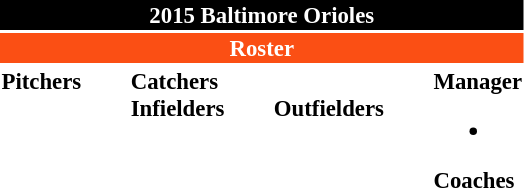<table class="toccolours" style="font-size: 95%;">
<tr>
<th colspan="10" style="background:black; color:#fff; text-align:center;">2015 Baltimore Orioles</th>
</tr>
<tr>
<td colspan="10" style="background:#fb4f14; color:white; text-align:center;"><strong>Roster</strong></td>
</tr>
<tr>
<td valign="top"><strong>Pitchers</strong><br>




















</td>
<td style="width:25px;"></td>
<td valign="top"><strong>Catchers</strong><br>



<strong>Infielders</strong>










</td>
<td style="width:25px;"></td>
<td valign="top"><br><strong>Outfielders</strong>










</td>
<td style="width:25px;"></td>
<td valign="top"><strong>Manager</strong><br><ul><li></li></ul><strong>Coaches</strong>
 
 
 
 
 
 
 
 </td>
</tr>
</table>
